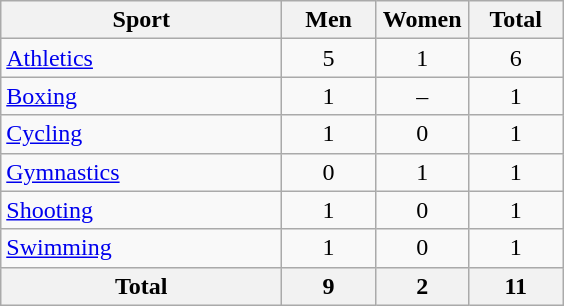<table class="wikitable sortable" style="text-align:center;">
<tr>
<th width=180>Sport</th>
<th width=55>Men</th>
<th width=55>Women</th>
<th width=55>Total</th>
</tr>
<tr>
<td align=left><a href='#'>Athletics</a></td>
<td>5</td>
<td>1</td>
<td>6</td>
</tr>
<tr>
<td align=left><a href='#'>Boxing</a></td>
<td>1</td>
<td>–</td>
<td>1</td>
</tr>
<tr>
<td align=left><a href='#'>Cycling</a></td>
<td>1</td>
<td>0</td>
<td>1</td>
</tr>
<tr>
<td align=left><a href='#'>Gymnastics</a></td>
<td>0</td>
<td>1</td>
<td>1</td>
</tr>
<tr>
<td align=left><a href='#'>Shooting</a></td>
<td>1</td>
<td>0</td>
<td>1</td>
</tr>
<tr>
<td align=left><a href='#'>Swimming</a></td>
<td>1</td>
<td>0</td>
<td>1</td>
</tr>
<tr>
<th>Total</th>
<th>9</th>
<th>2</th>
<th>11</th>
</tr>
</table>
